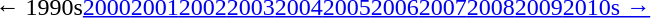<table id=toc class=toc summary=Contents>
<tr>
<th></th>
</tr>
<tr>
<td align=center>← 1990s<a href='#'>2000</a><a href='#'>2001</a><a href='#'>2002</a><a href='#'>2003</a><a href='#'>2004</a><a href='#'>2005</a><a href='#'>2006</a><a href='#'>2007</a><a href='#'>2008</a><a href='#'>2009</a><a href='#'>2010s →</a></td>
</tr>
</table>
